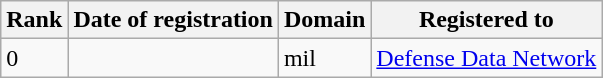<table class="wikitable sortable">
<tr>
<th>Rank</th>
<th>Date of registration</th>
<th>Domain</th>
<th>Registered to</th>
</tr>
<tr>
<td>0</td>
<td></td>
<td>mil</td>
<td><a href='#'>Defense Data Network</a></td>
</tr>
</table>
